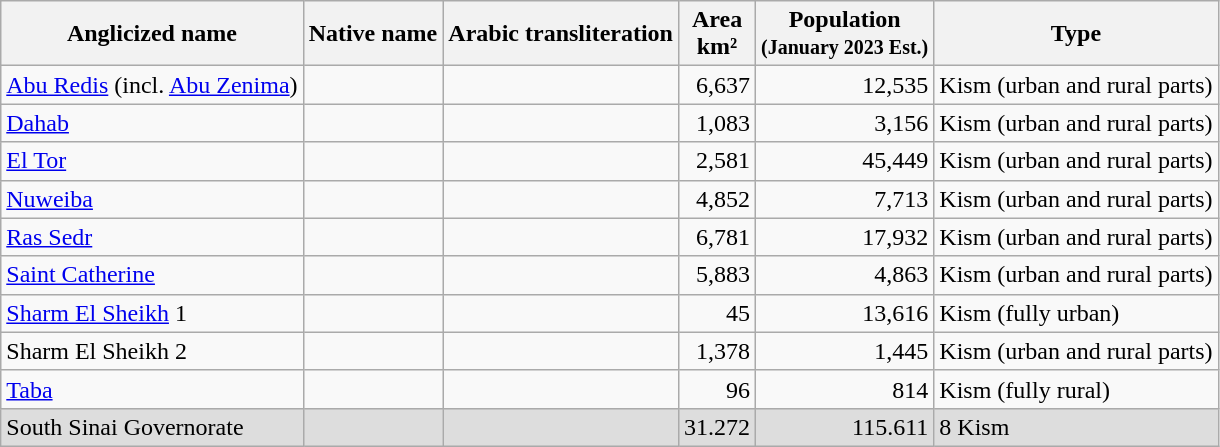<table class="sortable wikitable plainrowheaders">
<tr>
<th>Anglicized name</th>
<th>Native name</th>
<th>Arabic transliteration</th>
<th>Area<br>km²</th>
<th>Population<br><small>(January 2023 Est.)</small></th>
<th>Type</th>
</tr>
<tr>
<td><a href='#'>Abu Redis</a> (incl. <a href='#'>Abu Zenima</a>)</td>
<td style="text-align:right;"></td>
<td></td>
<td style="text-align:right;">6,637</td>
<td style="text-align:right;">12,535</td>
<td>Kism (urban and rural parts)</td>
</tr>
<tr>
<td><a href='#'>Dahab</a></td>
<td style="text-align:right;"></td>
<td></td>
<td style="text-align:right;">1,083</td>
<td style="text-align:right;">3,156</td>
<td>Kism (urban and rural parts)</td>
</tr>
<tr>
<td><a href='#'>El Tor</a></td>
<td style="text-align:right;"></td>
<td></td>
<td style="text-align:right;">2,581</td>
<td style="text-align:right;">45,449</td>
<td>Kism (urban and rural parts)</td>
</tr>
<tr>
<td><a href='#'>Nuweiba</a></td>
<td style="text-align:right;"></td>
<td></td>
<td style="text-align:right;">4,852</td>
<td style="text-align:right;">7,713</td>
<td>Kism (urban and rural parts)</td>
</tr>
<tr>
<td><a href='#'>Ras Sedr</a></td>
<td style="text-align:right;"></td>
<td></td>
<td style="text-align:right;">6,781</td>
<td style="text-align:right;">17,932</td>
<td>Kism (urban and rural parts)</td>
</tr>
<tr>
<td><a href='#'>Saint Catherine</a></td>
<td style="text-align:right;"></td>
<td></td>
<td style="text-align:right;">5,883</td>
<td style="text-align:right;">4,863</td>
<td>Kism (urban and rural parts)</td>
</tr>
<tr>
<td><a href='#'>Sharm El Sheikh</a> 1</td>
<td style="text-align:right;"></td>
<td></td>
<td style="text-align:right;">45</td>
<td style="text-align:right;">13,616</td>
<td>Kism (fully urban)</td>
</tr>
<tr>
<td>Sharm El Sheikh 2</td>
<td style="text-align:right;"></td>
<td></td>
<td style="text-align:right;">1,378</td>
<td style="text-align:right;">1,445</td>
<td>Kism (urban and rural parts)</td>
</tr>
<tr>
<td><a href='#'>Taba</a></td>
<td style="text-align:right;"></td>
<td></td>
<td style="text-align:right;">96</td>
<td style="text-align:right;">814</td>
<td>Kism (fully rural)</td>
</tr>
<tr class="sortbottom" style="background: #DDD;">
<td>South Sinai Governorate</td>
<td style="text-align:right;"></td>
<td></td>
<td style="text-align:right;">31.272</td>
<td style="text-align:right;">115.611</td>
<td>8 Kism</td>
</tr>
</table>
